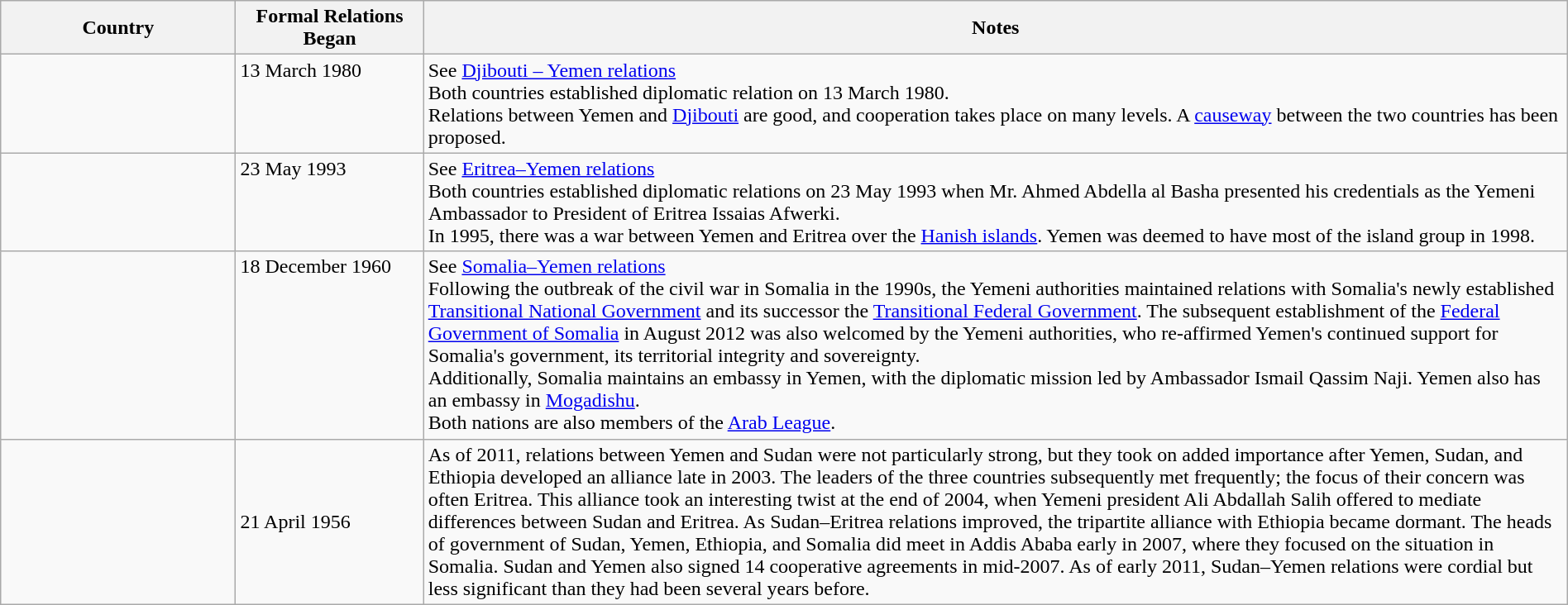<table class="wikitable sortable" style="width:100%; margin:auto;">
<tr>
<th style="width:15%;">Country</th>
<th style="width:12%;">Formal Relations Began</th>
<th>Notes</th>
</tr>
<tr valign="top">
<td></td>
<td>13 March 1980</td>
<td>See <a href='#'>Djibouti – Yemen relations</a><br>Both countries established diplomatic relation on 13 March 1980.<br>Relations between Yemen and <a href='#'>Djibouti</a> are good, and cooperation takes place on many levels. A <a href='#'>causeway</a> between the two countries has been proposed.</td>
</tr>
<tr valign="top">
<td></td>
<td>23 May 1993</td>
<td>See <a href='#'>Eritrea–Yemen relations</a><br>Both countries established diplomatic relations on 23 May 1993 when Mr. Ahmed Abdella al Basha presented his credentials as the Yemeni Ambassador to President of Eritrea Issaias Afwerki.<br>In 1995, there was a war between Yemen and Eritrea over the <a href='#'>Hanish islands</a>. Yemen was deemed to have most of the island group in 1998.</td>
</tr>
<tr valign="top">
<td></td>
<td>18 December 1960</td>
<td>See <a href='#'>Somalia–Yemen relations</a><br>Following the outbreak of the civil war in Somalia in the 1990s, the Yemeni authorities maintained relations with Somalia's newly established <a href='#'>Transitional National Government</a> and its successor the <a href='#'>Transitional Federal Government</a>. The subsequent establishment of the <a href='#'>Federal Government of Somalia</a> in August 2012 was also welcomed by the Yemeni authorities, who re-affirmed Yemen's continued support for Somalia's government, its territorial integrity and sovereignty.<br>Additionally, Somalia maintains an embassy in Yemen, with the diplomatic mission led by Ambassador Ismail Qassim Naji. Yemen also has an embassy in <a href='#'>Mogadishu</a>.<br>Both nations are also members of the <a href='#'>Arab League</a>.</td>
</tr>
<tr>
<td></td>
<td>21 April 1956</td>
<td>As of 2011, relations between Yemen and Sudan were not particularly strong, but they took on added importance after Yemen, Sudan, and Ethiopia developed an alliance late in 2003. The leaders of the three countries subsequently met frequently; the focus of their concern was often Eritrea. This alliance took an interesting twist at the end of 2004, when Yemeni president Ali Abdallah Salih offered to mediate differences between Sudan and Eritrea. As Sudan–Eritrea relations improved, the tripartite alliance with Ethiopia became dormant. The heads of government of Sudan, Yemen, Ethiopia, and Somalia did meet in Addis Ababa early in 2007, where they focused on the situation in Somalia. Sudan and Yemen also signed 14 cooperative agreements in mid-2007. As of early 2011, Sudan–Yemen relations were cordial but less significant than they had been several years before.</td>
</tr>
</table>
